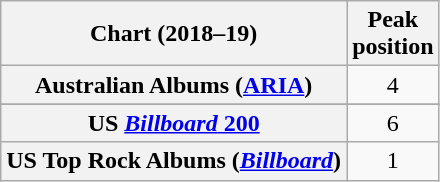<table class="wikitable sortable plainrowheaders" style="text-align:center">
<tr>
<th scope="col">Chart (2018–19)</th>
<th scope="col">Peak<br>position</th>
</tr>
<tr>
<th scope="row">Australian Albums (<a href='#'>ARIA</a>)</th>
<td>4</td>
</tr>
<tr>
</tr>
<tr>
</tr>
<tr>
</tr>
<tr>
</tr>
<tr>
</tr>
<tr>
</tr>
<tr>
</tr>
<tr>
</tr>
<tr>
</tr>
<tr>
</tr>
<tr>
</tr>
<tr>
<th scope="row">US <a href='#'><em>Billboard</em> 200</a></th>
<td>6</td>
</tr>
<tr>
<th scope="row">US Top Rock Albums (<em><a href='#'>Billboard</a></em>)</th>
<td>1</td>
</tr>
</table>
